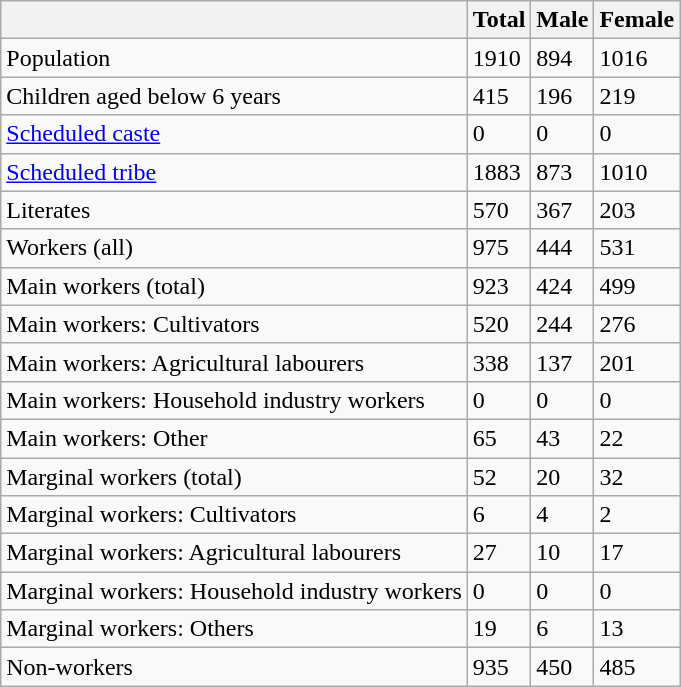<table class="wikitable sortable">
<tr>
<th></th>
<th>Total</th>
<th>Male</th>
<th>Female</th>
</tr>
<tr>
<td>Population</td>
<td>1910</td>
<td>894</td>
<td>1016</td>
</tr>
<tr>
<td>Children aged below 6 years</td>
<td>415</td>
<td>196</td>
<td>219</td>
</tr>
<tr>
<td><a href='#'>Scheduled caste</a></td>
<td>0</td>
<td>0</td>
<td>0</td>
</tr>
<tr>
<td><a href='#'>Scheduled tribe</a></td>
<td>1883</td>
<td>873</td>
<td>1010</td>
</tr>
<tr>
<td>Literates</td>
<td>570</td>
<td>367</td>
<td>203</td>
</tr>
<tr>
<td>Workers (all)</td>
<td>975</td>
<td>444</td>
<td>531</td>
</tr>
<tr>
<td>Main workers (total)</td>
<td>923</td>
<td>424</td>
<td>499</td>
</tr>
<tr>
<td>Main workers: Cultivators</td>
<td>520</td>
<td>244</td>
<td>276</td>
</tr>
<tr>
<td>Main workers: Agricultural labourers</td>
<td>338</td>
<td>137</td>
<td>201</td>
</tr>
<tr>
<td>Main workers: Household industry workers</td>
<td>0</td>
<td>0</td>
<td>0</td>
</tr>
<tr>
<td>Main workers: Other</td>
<td>65</td>
<td>43</td>
<td>22</td>
</tr>
<tr>
<td>Marginal workers (total)</td>
<td>52</td>
<td>20</td>
<td>32</td>
</tr>
<tr>
<td>Marginal workers: Cultivators</td>
<td>6</td>
<td>4</td>
<td>2</td>
</tr>
<tr>
<td>Marginal workers: Agricultural labourers</td>
<td>27</td>
<td>10</td>
<td>17</td>
</tr>
<tr>
<td>Marginal workers: Household industry workers</td>
<td>0</td>
<td>0</td>
<td>0</td>
</tr>
<tr>
<td>Marginal workers: Others</td>
<td>19</td>
<td>6</td>
<td>13</td>
</tr>
<tr>
<td>Non-workers</td>
<td>935</td>
<td>450</td>
<td>485</td>
</tr>
</table>
